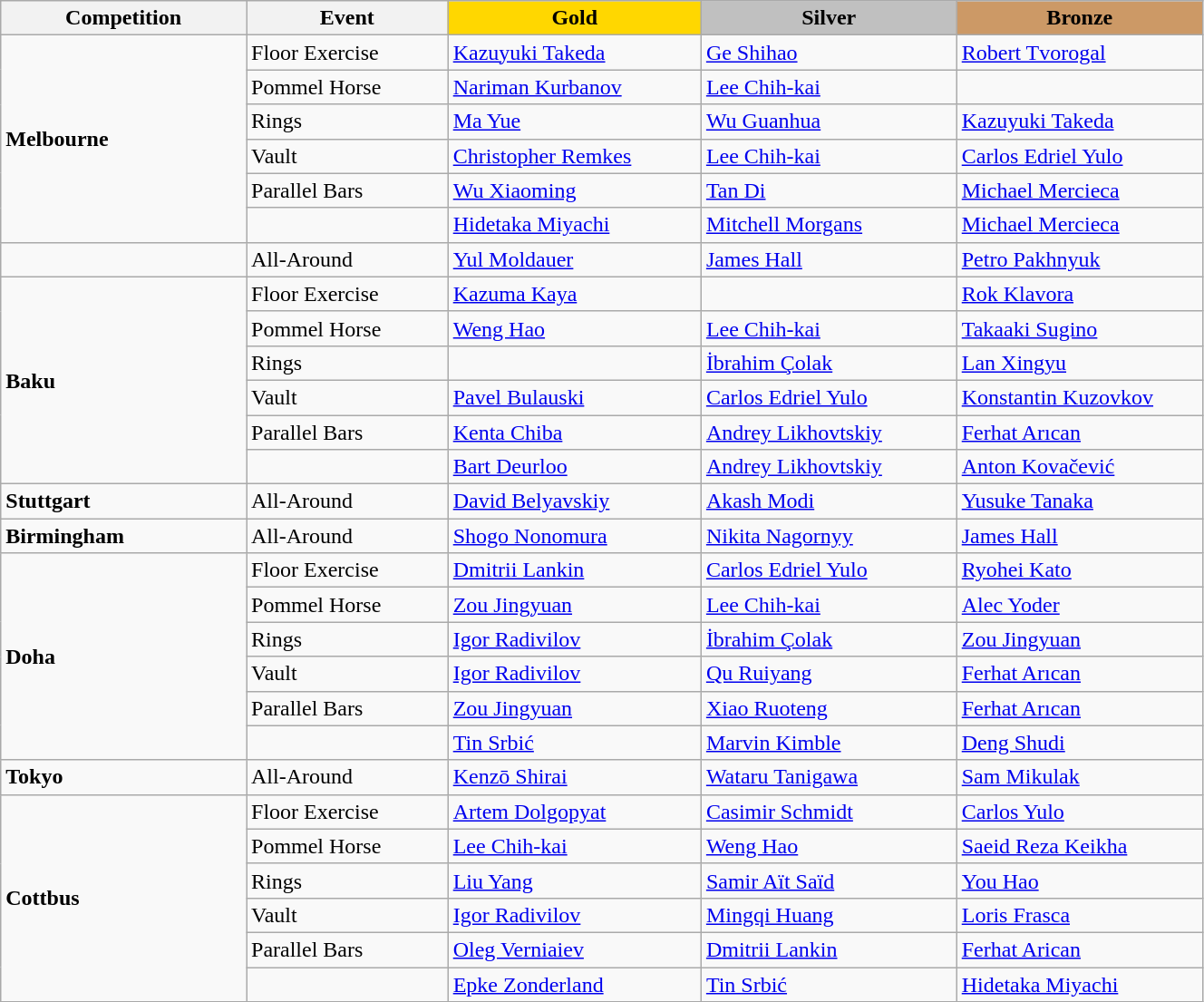<table class="wikitable" style="width:70%;">
<tr>
<th style="text-align:center; width:5%;">Competition</th>
<th style="text-align:center; width:5%;">Event</th>
<td style="text-align:center; width:6%; background:gold;"><strong>Gold</strong></td>
<td style="text-align:center; width:6%; background:silver;"><strong>Silver</strong></td>
<td style="text-align:center; width:6%; background:#c96;"><strong>Bronze</strong></td>
</tr>
<tr>
<td rowspan="6"><strong>Melbourne</strong></td>
<td>Floor Exercise</td>
<td> <a href='#'>Kazuyuki Takeda</a></td>
<td> <a href='#'>Ge Shihao</a></td>
<td> <a href='#'>Robert Tvorogal</a></td>
</tr>
<tr>
<td>Pommel Horse</td>
<td> <a href='#'>Nariman Kurbanov</a></td>
<td> <a href='#'>Lee Chih-kai</a></td>
<td></td>
</tr>
<tr>
<td>Rings</td>
<td> <a href='#'>Ma Yue</a></td>
<td> <a href='#'>Wu Guanhua</a></td>
<td> <a href='#'>Kazuyuki Takeda</a></td>
</tr>
<tr>
<td>Vault</td>
<td> <a href='#'>Christopher Remkes</a></td>
<td> <a href='#'>Lee Chih-kai</a></td>
<td> <a href='#'>Carlos Edriel Yulo</a></td>
</tr>
<tr>
<td>Parallel Bars</td>
<td> <a href='#'>Wu Xiaoming</a></td>
<td> <a href='#'>Tan Di</a></td>
<td> <a href='#'>Michael Mercieca</a></td>
</tr>
<tr>
<td></td>
<td> <a href='#'>Hidetaka Miyachi</a></td>
<td> <a href='#'>Mitchell Morgans</a></td>
<td> <a href='#'>Michael Mercieca</a></td>
</tr>
<tr>
<td></td>
<td>All-Around</td>
<td> <a href='#'>Yul Moldauer</a></td>
<td> <a href='#'>James Hall</a></td>
<td> <a href='#'>Petro Pakhnyuk</a></td>
</tr>
<tr>
<td rowspan="6"><strong>Baku</strong></td>
<td>Floor Exercise</td>
<td> <a href='#'>Kazuma Kaya</a></td>
<td></td>
<td> <a href='#'>Rok Klavora</a></td>
</tr>
<tr>
<td>Pommel Horse</td>
<td> <a href='#'>Weng Hao</a></td>
<td> <a href='#'>Lee Chih-kai</a></td>
<td> <a href='#'>Takaaki Sugino</a></td>
</tr>
<tr>
<td>Rings</td>
<td></td>
<td> <a href='#'>İbrahim Çolak</a></td>
<td> <a href='#'>Lan Xingyu</a></td>
</tr>
<tr>
<td>Vault</td>
<td> <a href='#'>Pavel Bulauski</a></td>
<td> <a href='#'>Carlos Edriel Yulo</a></td>
<td> <a href='#'>Konstantin Kuzovkov</a></td>
</tr>
<tr>
<td>Parallel Bars</td>
<td> <a href='#'>Kenta Chiba</a></td>
<td> <a href='#'>Andrey Likhovtskiy</a></td>
<td> <a href='#'>Ferhat Arıcan</a></td>
</tr>
<tr>
<td></td>
<td> <a href='#'>Bart Deurloo</a></td>
<td> <a href='#'>Andrey Likhovtskiy</a></td>
<td> <a href='#'>Anton Kovačević</a></td>
</tr>
<tr>
<td><strong>Stuttgart</strong></td>
<td>All-Around</td>
<td> <a href='#'>David Belyavskiy</a></td>
<td> <a href='#'>Akash Modi</a></td>
<td> <a href='#'>Yusuke Tanaka</a></td>
</tr>
<tr>
<td><strong>Birmingham</strong></td>
<td>All-Around</td>
<td> <a href='#'>Shogo Nonomura</a></td>
<td> <a href='#'>Nikita Nagornyy</a></td>
<td> <a href='#'>James Hall</a></td>
</tr>
<tr>
<td rowspan="6"><strong>Doha</strong></td>
<td>Floor Exercise</td>
<td> <a href='#'>Dmitrii Lankin</a></td>
<td> <a href='#'>Carlos Edriel Yulo</a></td>
<td> <a href='#'>Ryohei Kato</a></td>
</tr>
<tr>
<td>Pommel Horse</td>
<td> <a href='#'>Zou Jingyuan</a></td>
<td> <a href='#'>Lee Chih-kai</a></td>
<td> <a href='#'>Alec Yoder</a></td>
</tr>
<tr>
<td>Rings</td>
<td> <a href='#'>Igor Radivilov</a></td>
<td> <a href='#'>İbrahim Çolak</a></td>
<td> <a href='#'>Zou Jingyuan</a></td>
</tr>
<tr>
<td>Vault</td>
<td> <a href='#'>Igor Radivilov</a></td>
<td> <a href='#'>Qu Ruiyang</a></td>
<td> <a href='#'>Ferhat Arıcan</a></td>
</tr>
<tr>
<td>Parallel Bars</td>
<td> <a href='#'>Zou Jingyuan</a></td>
<td> <a href='#'>Xiao Ruoteng</a></td>
<td> <a href='#'>Ferhat Arıcan</a></td>
</tr>
<tr>
<td></td>
<td> <a href='#'>Tin Srbić</a></td>
<td> <a href='#'>Marvin Kimble</a></td>
<td> <a href='#'>Deng Shudi</a></td>
</tr>
<tr>
<td><strong>Tokyo</strong></td>
<td>All-Around</td>
<td> <a href='#'>Kenzō Shirai</a></td>
<td> <a href='#'>Wataru Tanigawa</a></td>
<td> <a href='#'>Sam Mikulak</a></td>
</tr>
<tr>
<td rowspan="6"><strong>Cottbus</strong></td>
<td>Floor Exercise</td>
<td> <a href='#'>Artem Dolgopyat</a></td>
<td> <a href='#'>Casimir Schmidt</a></td>
<td> <a href='#'>Carlos Yulo</a></td>
</tr>
<tr>
<td>Pommel Horse</td>
<td> <a href='#'>Lee Chih-kai</a></td>
<td> <a href='#'>Weng Hao</a></td>
<td> <a href='#'>Saeid Reza Keikha</a></td>
</tr>
<tr>
<td>Rings</td>
<td> <a href='#'>Liu Yang</a></td>
<td> <a href='#'>Samir Aït Saïd</a></td>
<td> <a href='#'>You Hao</a></td>
</tr>
<tr>
<td>Vault</td>
<td> <a href='#'>Igor Radivilov</a></td>
<td> <a href='#'>Mingqi Huang</a></td>
<td> <a href='#'>Loris Frasca</a></td>
</tr>
<tr>
<td>Parallel Bars</td>
<td> <a href='#'>Oleg Verniaiev</a></td>
<td> <a href='#'>Dmitrii Lankin</a></td>
<td> <a href='#'>Ferhat Arican</a></td>
</tr>
<tr>
<td></td>
<td> <a href='#'>Epke Zonderland</a></td>
<td> <a href='#'>Tin Srbić</a></td>
<td> <a href='#'>Hidetaka Miyachi</a></td>
</tr>
</table>
